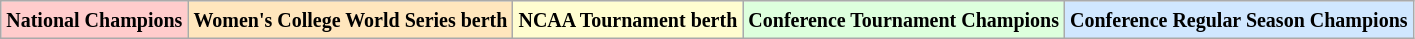<table class="wikitable">
<tr>
<td bgcolor="#FFCCCC"><small><strong>National Champions</strong></small></td>
<td bgcolor="#FFE6BD"><small><strong>Women's College World Series berth</strong></small></td>
<td bgcolor="#FFFDD0"><small><strong>NCAA Tournament berth</strong></small></td>
<td bgcolor="#DDFFDD"><small><strong>Conference Tournament Champions</strong></small></td>
<td bgcolor="#D0E7FF"><small><strong>Conference Regular Season Champions</strong></small></td>
</tr>
</table>
